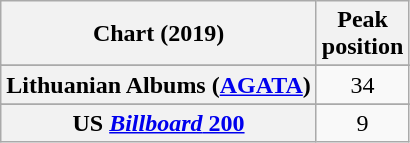<table class="wikitable sortable plainrowheaders" style="text-align:center">
<tr>
<th scope="col">Chart (2019)</th>
<th scope="col">Peak<br> position</th>
</tr>
<tr>
</tr>
<tr>
</tr>
<tr>
</tr>
<tr>
</tr>
<tr>
</tr>
<tr>
<th scope="row">Lithuanian Albums (<a href='#'>AGATA</a>)</th>
<td>34</td>
</tr>
<tr>
</tr>
<tr>
</tr>
<tr>
<th scope="row">US <a href='#'><em>Billboard</em> 200</a></th>
<td>9</td>
</tr>
</table>
